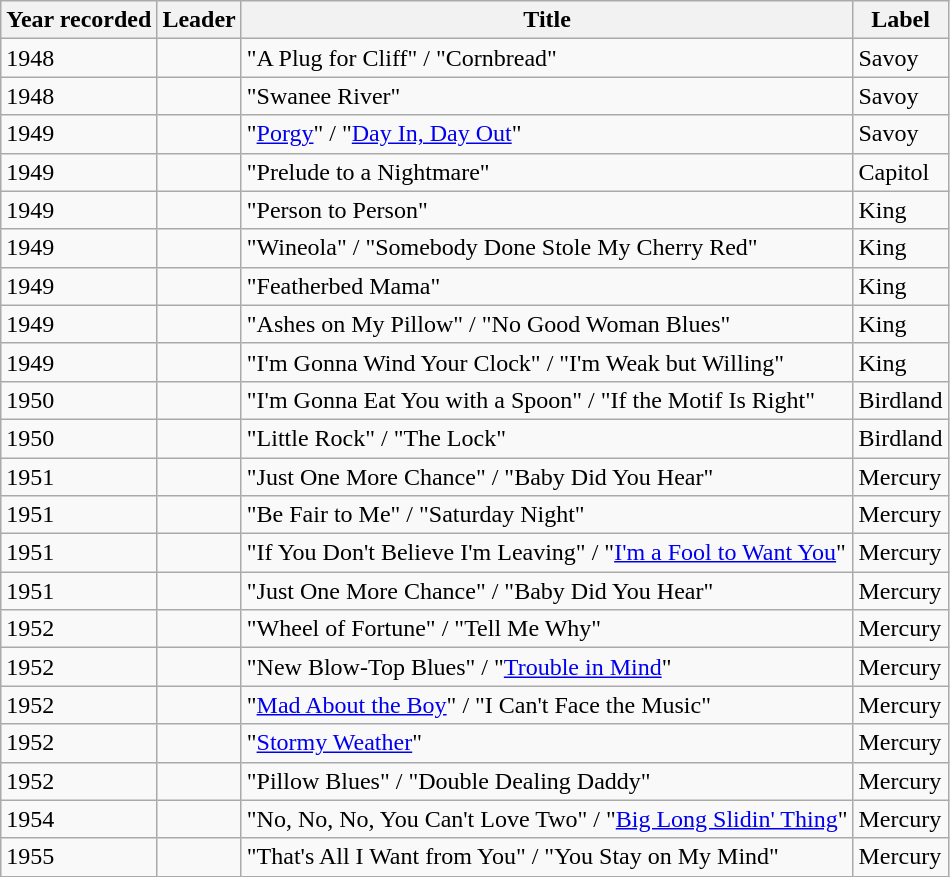<table class="wikitable sortable">
<tr>
<th>Year recorded</th>
<th>Leader</th>
<th>Title</th>
<th>Label</th>
</tr>
<tr>
<td>1948</td>
<td></td>
<td>"A Plug for Cliff" / "Cornbread"</td>
<td>Savoy</td>
</tr>
<tr>
<td>1948</td>
<td></td>
<td>"Swanee River"</td>
<td>Savoy</td>
</tr>
<tr>
<td>1949</td>
<td></td>
<td>"<a href='#'>Porgy</a>" / "<a href='#'>Day In, Day Out</a>"</td>
<td>Savoy</td>
</tr>
<tr>
<td>1949</td>
<td></td>
<td>"Prelude to a Nightmare"</td>
<td>Capitol</td>
</tr>
<tr>
<td>1949</td>
<td></td>
<td>"Person to Person"</td>
<td>King</td>
</tr>
<tr>
<td>1949</td>
<td></td>
<td>"Wineola" / "Somebody Done Stole My Cherry Red"</td>
<td>King</td>
</tr>
<tr>
<td>1949</td>
<td></td>
<td>"Featherbed Mama"</td>
<td>King</td>
</tr>
<tr>
<td>1949</td>
<td></td>
<td>"Ashes on My Pillow" / "No Good Woman Blues"</td>
<td>King</td>
</tr>
<tr>
<td>1949</td>
<td></td>
<td>"I'm Gonna Wind Your Clock" / "I'm Weak but Willing"</td>
<td>King</td>
</tr>
<tr>
<td>1950</td>
<td></td>
<td>"I'm Gonna Eat You with a Spoon" / "If the Motif Is Right"</td>
<td>Birdland</td>
</tr>
<tr>
<td>1950</td>
<td></td>
<td>"Little Rock" / "The Lock"</td>
<td>Birdland</td>
</tr>
<tr>
<td>1951</td>
<td></td>
<td>"Just One More Chance" / "Baby Did You Hear"</td>
<td>Mercury</td>
</tr>
<tr>
<td>1951</td>
<td></td>
<td>"Be Fair to Me" / "Saturday Night"</td>
<td>Mercury</td>
</tr>
<tr>
<td>1951</td>
<td></td>
<td>"If You Don't Believe I'm Leaving" / "<a href='#'>I'm a Fool to Want You</a>"</td>
<td>Mercury</td>
</tr>
<tr>
<td>1951</td>
<td></td>
<td>"Just One More Chance" / "Baby Did You Hear"</td>
<td>Mercury</td>
</tr>
<tr>
<td>1952</td>
<td></td>
<td>"Wheel of Fortune" / "Tell Me Why"</td>
<td>Mercury</td>
</tr>
<tr>
<td>1952</td>
<td></td>
<td>"New Blow-Top Blues" / "<a href='#'>Trouble in Mind</a>"</td>
<td>Mercury</td>
</tr>
<tr>
<td>1952</td>
<td></td>
<td>"<a href='#'>Mad About the Boy</a>" / "I Can't Face the Music"</td>
<td>Mercury</td>
</tr>
<tr>
<td>1952</td>
<td></td>
<td>"<a href='#'>Stormy Weather</a>"</td>
<td>Mercury</td>
</tr>
<tr>
<td>1952</td>
<td></td>
<td>"Pillow Blues" / "Double Dealing Daddy"</td>
<td>Mercury</td>
</tr>
<tr>
<td>1954</td>
<td></td>
<td>"No, No, No, You Can't Love Two" / "<a href='#'>Big Long Slidin' Thing</a>"</td>
<td>Mercury</td>
</tr>
<tr>
<td>1955</td>
<td></td>
<td>"That's All I Want from You" / "You Stay on My Mind"</td>
<td>Mercury</td>
</tr>
</table>
